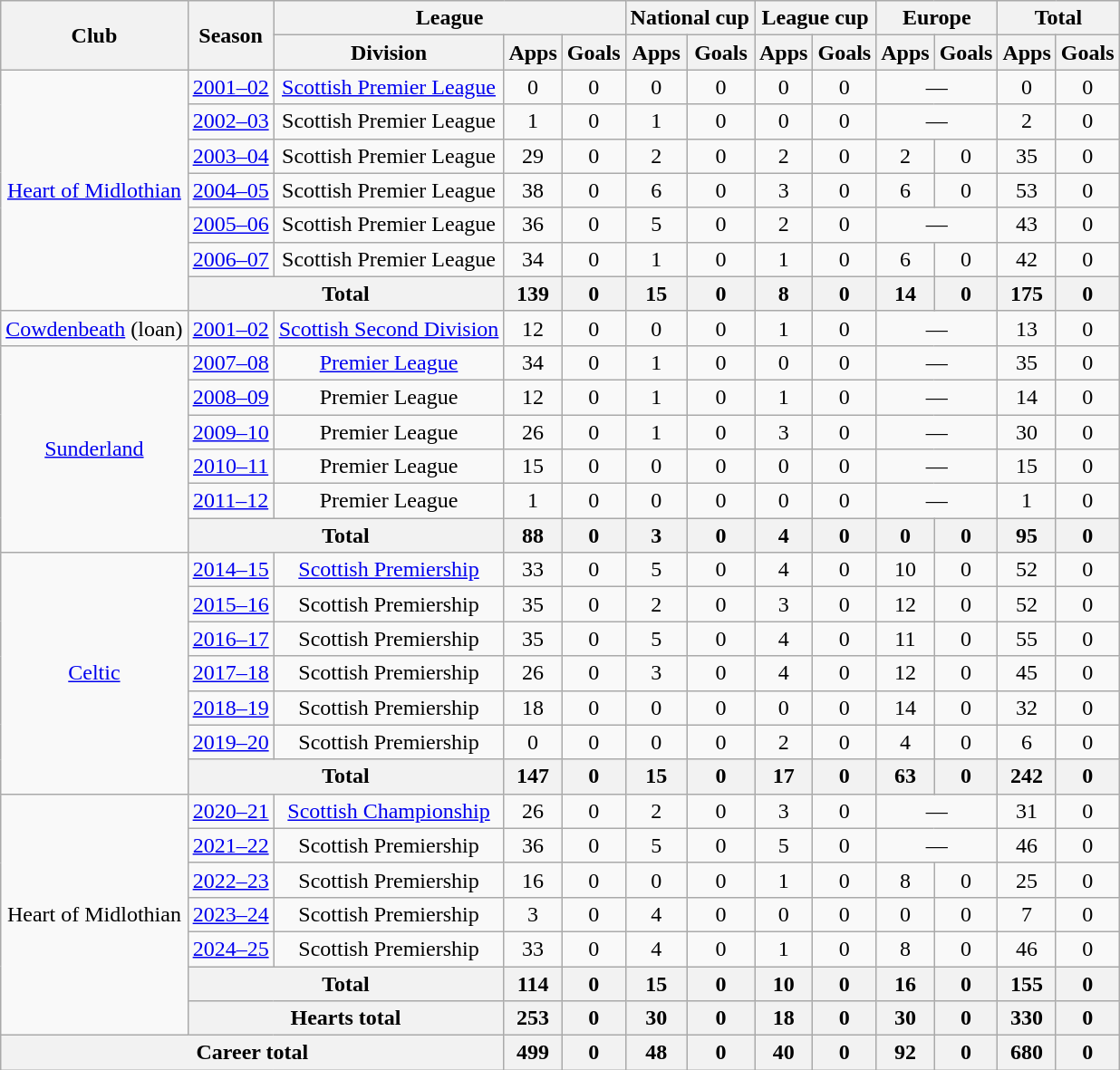<table class="wikitable" style="text-align:center">
<tr>
<th rowspan="2">Club</th>
<th rowspan="2">Season</th>
<th colspan="3">League</th>
<th colspan="2">National cup</th>
<th colspan="2">League cup</th>
<th colspan="2">Europe</th>
<th colspan="2">Total</th>
</tr>
<tr>
<th>Division</th>
<th>Apps</th>
<th>Goals</th>
<th>Apps</th>
<th>Goals</th>
<th>Apps</th>
<th>Goals</th>
<th>Apps</th>
<th>Goals</th>
<th>Apps</th>
<th>Goals</th>
</tr>
<tr>
<td rowspan="7"><a href='#'>Heart of Midlothian</a></td>
<td><a href='#'>2001–02</a></td>
<td><a href='#'>Scottish Premier League</a></td>
<td>0</td>
<td>0</td>
<td>0</td>
<td>0</td>
<td>0</td>
<td>0</td>
<td colspan="2">—</td>
<td>0</td>
<td>0</td>
</tr>
<tr>
<td><a href='#'>2002–03</a></td>
<td>Scottish Premier League</td>
<td>1</td>
<td>0</td>
<td>1</td>
<td>0</td>
<td>0</td>
<td>0</td>
<td colspan="2">—</td>
<td>2</td>
<td>0</td>
</tr>
<tr>
<td><a href='#'>2003–04</a></td>
<td>Scottish Premier League</td>
<td>29</td>
<td>0</td>
<td>2</td>
<td>0</td>
<td>2</td>
<td>0</td>
<td>2</td>
<td>0</td>
<td>35</td>
<td>0</td>
</tr>
<tr>
<td><a href='#'>2004–05</a></td>
<td>Scottish Premier League</td>
<td>38</td>
<td>0</td>
<td>6</td>
<td>0</td>
<td>3</td>
<td>0</td>
<td>6</td>
<td>0</td>
<td>53</td>
<td>0</td>
</tr>
<tr>
<td><a href='#'>2005–06</a></td>
<td>Scottish Premier League</td>
<td>36</td>
<td>0</td>
<td>5</td>
<td>0</td>
<td>2</td>
<td>0</td>
<td colspan="2">—</td>
<td>43</td>
<td>0</td>
</tr>
<tr>
<td><a href='#'>2006–07</a></td>
<td>Scottish Premier League</td>
<td>34</td>
<td>0</td>
<td>1</td>
<td>0</td>
<td>1</td>
<td>0</td>
<td>6</td>
<td>0</td>
<td>42</td>
<td>0</td>
</tr>
<tr>
<th colspan="2">Total</th>
<th>139</th>
<th>0</th>
<th>15</th>
<th>0</th>
<th>8</th>
<th>0</th>
<th>14</th>
<th>0</th>
<th>175</th>
<th>0</th>
</tr>
<tr>
<td><a href='#'>Cowdenbeath</a> (loan)</td>
<td><a href='#'>2001–02</a></td>
<td><a href='#'>Scottish Second Division</a></td>
<td>12</td>
<td>0</td>
<td>0</td>
<td>0</td>
<td>1</td>
<td>0</td>
<td colspan="2">—</td>
<td>13</td>
<td>0</td>
</tr>
<tr>
<td rowspan="6"><a href='#'>Sunderland</a></td>
<td><a href='#'>2007–08</a></td>
<td><a href='#'>Premier League</a></td>
<td>34</td>
<td>0</td>
<td>1</td>
<td>0</td>
<td>0</td>
<td>0</td>
<td colspan="2">—</td>
<td>35</td>
<td>0</td>
</tr>
<tr>
<td><a href='#'>2008–09</a></td>
<td>Premier League</td>
<td>12</td>
<td>0</td>
<td>1</td>
<td>0</td>
<td>1</td>
<td>0</td>
<td colspan="2">—</td>
<td>14</td>
<td>0</td>
</tr>
<tr>
<td><a href='#'>2009–10</a></td>
<td>Premier League</td>
<td>26</td>
<td>0</td>
<td>1</td>
<td>0</td>
<td>3</td>
<td>0</td>
<td colspan="2">—</td>
<td>30</td>
<td>0</td>
</tr>
<tr>
<td><a href='#'>2010–11</a></td>
<td>Premier League</td>
<td>15</td>
<td>0</td>
<td>0</td>
<td>0</td>
<td>0</td>
<td>0</td>
<td colspan="2">—</td>
<td>15</td>
<td>0</td>
</tr>
<tr>
<td><a href='#'>2011–12</a></td>
<td>Premier League</td>
<td>1</td>
<td>0</td>
<td>0</td>
<td>0</td>
<td>0</td>
<td>0</td>
<td colspan="2">—</td>
<td>1</td>
<td>0</td>
</tr>
<tr>
<th colspan="2">Total</th>
<th>88</th>
<th>0</th>
<th>3</th>
<th>0</th>
<th>4</th>
<th>0</th>
<th>0</th>
<th>0</th>
<th>95</th>
<th>0</th>
</tr>
<tr>
<td rowspan="7"><a href='#'>Celtic</a></td>
<td><a href='#'>2014–15</a></td>
<td><a href='#'>Scottish Premiership</a></td>
<td>33</td>
<td>0</td>
<td>5</td>
<td>0</td>
<td>4</td>
<td>0</td>
<td>10</td>
<td>0</td>
<td>52</td>
<td>0</td>
</tr>
<tr>
<td><a href='#'>2015–16</a></td>
<td>Scottish Premiership</td>
<td>35</td>
<td>0</td>
<td>2</td>
<td>0</td>
<td>3</td>
<td>0</td>
<td>12</td>
<td>0</td>
<td>52</td>
<td>0</td>
</tr>
<tr>
<td><a href='#'>2016–17</a></td>
<td>Scottish Premiership</td>
<td>35</td>
<td>0</td>
<td>5</td>
<td>0</td>
<td>4</td>
<td>0</td>
<td>11</td>
<td>0</td>
<td>55</td>
<td>0</td>
</tr>
<tr>
<td><a href='#'>2017–18</a></td>
<td>Scottish Premiership</td>
<td>26</td>
<td>0</td>
<td>3</td>
<td>0</td>
<td>4</td>
<td>0</td>
<td>12</td>
<td>0</td>
<td>45</td>
<td>0</td>
</tr>
<tr>
<td><a href='#'>2018–19</a></td>
<td>Scottish Premiership</td>
<td>18</td>
<td>0</td>
<td>0</td>
<td>0</td>
<td>0</td>
<td>0</td>
<td>14</td>
<td>0</td>
<td>32</td>
<td>0</td>
</tr>
<tr>
<td><a href='#'>2019–20</a></td>
<td>Scottish Premiership</td>
<td>0</td>
<td>0</td>
<td>0</td>
<td>0</td>
<td>2</td>
<td>0</td>
<td>4</td>
<td>0</td>
<td>6</td>
<td>0</td>
</tr>
<tr>
<th colspan="2">Total</th>
<th>147</th>
<th>0</th>
<th>15</th>
<th>0</th>
<th>17</th>
<th>0</th>
<th>63</th>
<th>0</th>
<th>242</th>
<th>0</th>
</tr>
<tr>
<td rowspan="7">Heart of Midlothian</td>
<td><a href='#'>2020–21</a></td>
<td><a href='#'>Scottish Championship</a></td>
<td>26</td>
<td>0</td>
<td>2</td>
<td>0</td>
<td>3</td>
<td>0</td>
<td colspan="2">—</td>
<td>31</td>
<td>0</td>
</tr>
<tr>
<td><a href='#'>2021–22</a></td>
<td>Scottish Premiership</td>
<td>36</td>
<td>0</td>
<td>5</td>
<td>0</td>
<td>5</td>
<td>0</td>
<td colspan="2">—</td>
<td>46</td>
<td>0</td>
</tr>
<tr>
<td><a href='#'>2022–23</a></td>
<td>Scottish Premiership</td>
<td>16</td>
<td>0</td>
<td>0</td>
<td>0</td>
<td>1</td>
<td>0</td>
<td>8</td>
<td>0</td>
<td>25</td>
<td>0</td>
</tr>
<tr>
<td><a href='#'>2023–24</a></td>
<td>Scottish Premiership</td>
<td>3</td>
<td>0</td>
<td>4</td>
<td>0</td>
<td>0</td>
<td>0</td>
<td>0</td>
<td>0</td>
<td>7</td>
<td>0</td>
</tr>
<tr>
<td><a href='#'>2024–25</a></td>
<td>Scottish Premiership</td>
<td>33</td>
<td>0</td>
<td>4</td>
<td>0</td>
<td>1</td>
<td>0</td>
<td>8</td>
<td>0</td>
<td>46</td>
<td>0</td>
</tr>
<tr>
<th colspan="2">Total</th>
<th>114</th>
<th>0</th>
<th>15</th>
<th>0</th>
<th>10</th>
<th>0</th>
<th>16</th>
<th>0</th>
<th>155</th>
<th>0</th>
</tr>
<tr>
<th colspan="2">Hearts total</th>
<th>253</th>
<th>0</th>
<th>30</th>
<th>0</th>
<th>18</th>
<th>0</th>
<th>30</th>
<th>0</th>
<th>330</th>
<th>0</th>
</tr>
<tr>
<th colspan="3">Career total</th>
<th>499</th>
<th>0</th>
<th>48</th>
<th>0</th>
<th>40</th>
<th>0</th>
<th>92</th>
<th>0</th>
<th>680</th>
<th>0</th>
</tr>
</table>
